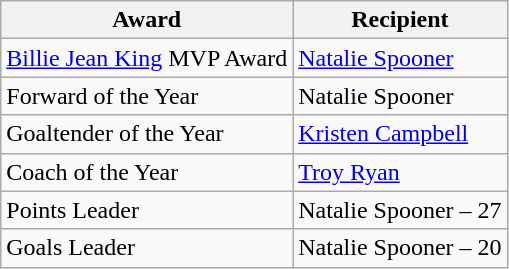<table class="wikitable">
<tr>
<th>Award</th>
<th>Recipient</th>
</tr>
<tr>
<td><a href='#'>Billie Jean King</a> MVP Award<br></td>
<td><a href='#'>Natalie Spooner</a></td>
</tr>
<tr>
<td>Forward of the Year</td>
<td>Natalie Spooner</td>
</tr>
<tr>
<td>Goaltender of the Year</td>
<td><a href='#'>Kristen Campbell</a></td>
</tr>
<tr>
<td>Coach of the Year</td>
<td><a href='#'>Troy Ryan</a></td>
</tr>
<tr>
<td>Points Leader<br></td>
<td>Natalie Spooner – 27</td>
</tr>
<tr>
<td>Goals Leader<br></td>
<td>Natalie Spooner – 20</td>
</tr>
</table>
